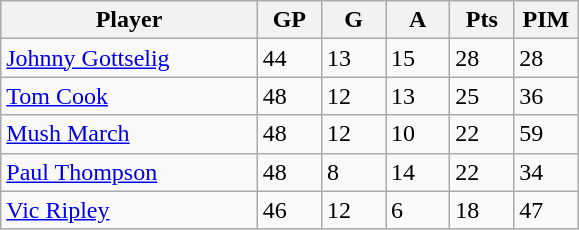<table class="wikitable">
<tr>
<th bgcolor="#DDDDFF" width="40%">Player</th>
<th bgcolor="#DDDDFF" width="10%">GP</th>
<th bgcolor="#DDDDFF" width="10%">G</th>
<th bgcolor="#DDDDFF" width="10%">A</th>
<th bgcolor="#DDDDFF" width="10%">Pts</th>
<th bgcolor="#DDDDFF" width="10%">PIM</th>
</tr>
<tr>
<td><a href='#'>Johnny Gottselig</a></td>
<td>44</td>
<td>13</td>
<td>15</td>
<td>28</td>
<td>28</td>
</tr>
<tr>
<td><a href='#'>Tom Cook</a></td>
<td>48</td>
<td>12</td>
<td>13</td>
<td>25</td>
<td>36</td>
</tr>
<tr>
<td><a href='#'>Mush March</a></td>
<td>48</td>
<td>12</td>
<td>10</td>
<td>22</td>
<td>59</td>
</tr>
<tr>
<td><a href='#'>Paul Thompson</a></td>
<td>48</td>
<td>8</td>
<td>14</td>
<td>22</td>
<td>34</td>
</tr>
<tr>
<td><a href='#'>Vic Ripley</a></td>
<td>46</td>
<td>12</td>
<td>6</td>
<td>18</td>
<td>47</td>
</tr>
</table>
